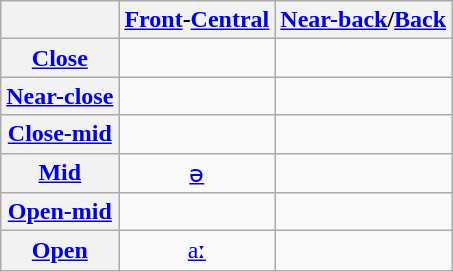<table class="wikitable" style="text-align:center;">
<tr>
<th></th>
<th><a href='#'>Front</a>-<a href='#'>Central</a></th>
<th><a href='#'>Near-back</a>/<a href='#'>Back</a></th>
</tr>
<tr>
<th><a href='#'>Close</a></th>
<td></td>
<td></td>
</tr>
<tr>
<th><a href='#'>Near-close</a></th>
<td></td>
<td></td>
</tr>
<tr>
<th><a href='#'>Close-mid</a></th>
<td></td>
<td></td>
</tr>
<tr>
<th><a href='#'>Mid</a></th>
<td><a href='#'>ə</a></td>
<td></td>
</tr>
<tr>
<th><a href='#'>Open-mid</a></th>
<td></td>
<td></td>
</tr>
<tr>
<th><a href='#'>Open</a></th>
<td><a href='#'>aː</a></td>
<td></td>
</tr>
</table>
